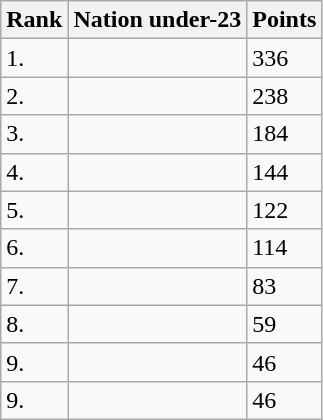<table class="wikitable sortable">
<tr>
<th>Rank</th>
<th>Nation under-23</th>
<th>Points</th>
</tr>
<tr>
<td>1.</td>
<td></td>
<td>336</td>
</tr>
<tr>
<td>2.</td>
<td></td>
<td>238</td>
</tr>
<tr>
<td>3.</td>
<td></td>
<td>184</td>
</tr>
<tr>
<td>4.</td>
<td></td>
<td>144</td>
</tr>
<tr>
<td>5.</td>
<td></td>
<td>122</td>
</tr>
<tr>
<td>6.</td>
<td></td>
<td>114</td>
</tr>
<tr>
<td>7.</td>
<td></td>
<td>83</td>
</tr>
<tr>
<td>8.</td>
<td></td>
<td>59</td>
</tr>
<tr>
<td>9.</td>
<td></td>
<td>46</td>
</tr>
<tr>
<td>9.</td>
<td></td>
<td>46</td>
</tr>
</table>
